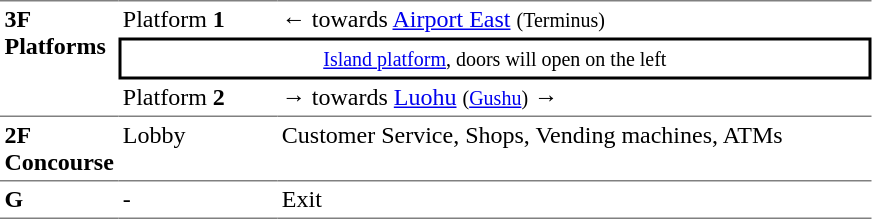<table table border=0 cellspacing=0 cellpadding=3>
<tr>
<td style="border-top:solid 1px gray;" rowspan=3 valign=top><strong>3F<br>Platforms</strong></td>
<td style="border-top:solid 1px gray;">Platform <strong>1</strong></td>
<td style="border-top:solid 1px gray;">←  towards <a href='#'>Airport East</a> <small>(Terminus)</small></td>
</tr>
<tr>
<td style="border-right:solid 2px black;border-left:solid 2px black;border-top:solid 2px black;border-bottom:solid 2px black;text-align:center;" colspan=2><small><a href='#'>Island platform</a>, doors will open on the left</small></td>
</tr>
<tr>
<td>Platform <strong>2</strong></td>
<td><span>→</span>  towards <a href='#'>Luohu</a> <small>(<a href='#'>Gushu</a>)</small> →</td>
</tr>
<tr>
<td style="border-bottom:solid 1px gray; border-top:solid 1px gray;" valign=top width=50><strong>2F<br>Concourse</strong></td>
<td style="border-bottom:solid 1px gray; border-top:solid 1px gray;" valign=top width=100>Lobby</td>
<td style="border-bottom:solid 1px gray; border-top:solid 1px gray;" valign=top width=390>Customer Service, Shops, Vending machines, ATMs</td>
</tr>
<tr>
<td style="border-bottom:solid 1px gray;" width=50 valign=top><strong>G</strong></td>
<td style="border-bottom:solid 1px gray;" width=100 valign=top>-</td>
<td style="border-bottom:solid 1px gray;" width=390 valign=top>Exit</td>
</tr>
</table>
